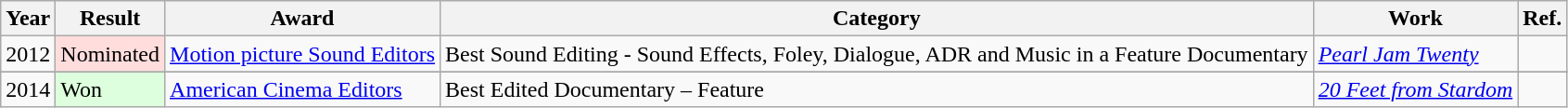<table class="wikitable">
<tr>
<th>Year</th>
<th>Result</th>
<th>Award</th>
<th>Category</th>
<th>Work</th>
<th>Ref.</th>
</tr>
<tr>
<td rowspan="1">2012</td>
<td style="background: #ffdddd">Nominated</td>
<td><a href='#'>Motion picture Sound Editors</a></td>
<td>Best Sound Editing - Sound Effects, Foley, Dialogue, ADR and Music in a Feature Documentary</td>
<td><em><a href='#'>Pearl Jam Twenty</a></em></td>
<td></td>
</tr>
<tr>
</tr>
<tr>
<td rowspan="1">2014</td>
<td style="background: #ddffdd">Won</td>
<td><a href='#'>American Cinema Editors</a></td>
<td>Best Edited Documentary – Feature</td>
<td><em><a href='#'>20 Feet from Stardom</a></em></td>
<td></td>
</tr>
</table>
